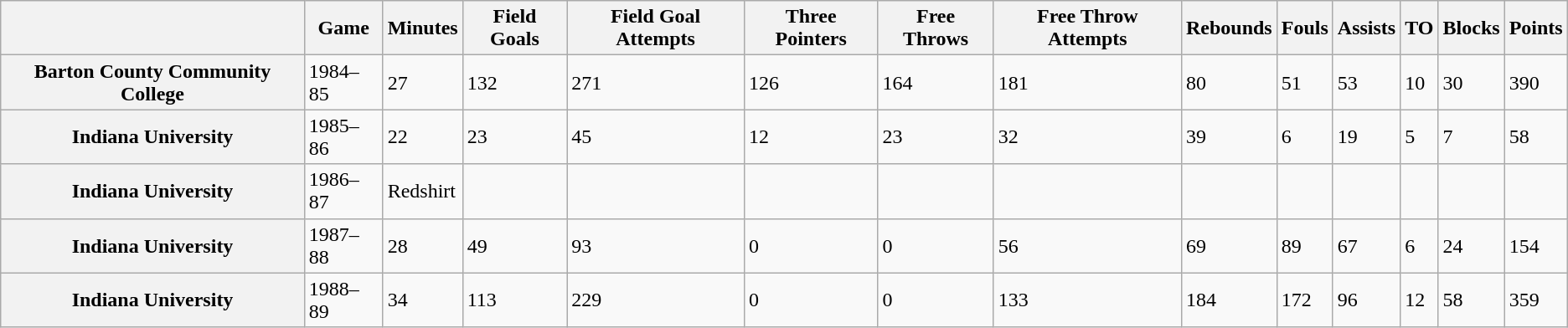<table class="wikitable">
<tr>
<th></th>
<th>Game</th>
<th>Minutes</th>
<th>Field Goals</th>
<th>Field Goal Attempts</th>
<th>Three Pointers</th>
<th>Free Throws</th>
<th>Free Throw Attempts</th>
<th>Rebounds</th>
<th>Fouls</th>
<th>Assists</th>
<th>TO</th>
<th>Blocks</th>
<th>Points</th>
</tr>
<tr>
<th>Barton County Community College</th>
<td>1984–85</td>
<td>27</td>
<td>132</td>
<td>271</td>
<td>126</td>
<td>164</td>
<td>181</td>
<td>80</td>
<td>51</td>
<td>53</td>
<td>10</td>
<td>30</td>
<td>390</td>
</tr>
<tr>
<th>Indiana University</th>
<td>1985–86</td>
<td>22</td>
<td>23</td>
<td>45</td>
<td>12</td>
<td>23</td>
<td>32</td>
<td>39</td>
<td>6</td>
<td>19</td>
<td>5</td>
<td>7</td>
<td>58</td>
</tr>
<tr>
<th>Indiana University</th>
<td>1986–87</td>
<td>Redshirt</td>
<td></td>
<td></td>
<td></td>
<td></td>
<td></td>
<td></td>
<td></td>
<td></td>
<td></td>
<td></td>
<td></td>
</tr>
<tr>
<th>Indiana University</th>
<td>1987–88</td>
<td>28</td>
<td>49</td>
<td>93</td>
<td>0</td>
<td>0</td>
<td>56</td>
<td>69</td>
<td>89</td>
<td>67</td>
<td>6</td>
<td>24</td>
<td>154</td>
</tr>
<tr>
<th>Indiana University</th>
<td>1988–89</td>
<td>34</td>
<td>113</td>
<td>229</td>
<td>0</td>
<td>0</td>
<td>133</td>
<td>184</td>
<td>172</td>
<td>96</td>
<td>12</td>
<td>58</td>
<td>359</td>
</tr>
</table>
